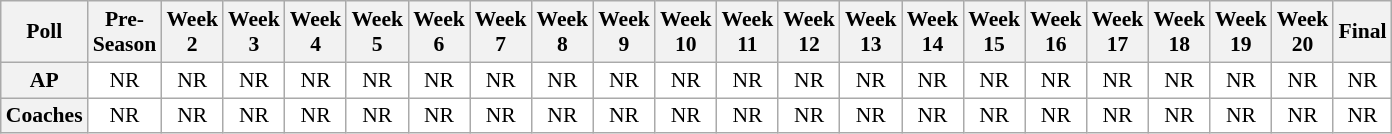<table class="wikitable" style="white-space:nowrap;font-size:90%">
<tr>
<th>Poll</th>
<th>Pre-<br>Season</th>
<th>Week<br>2</th>
<th>Week<br>3</th>
<th>Week<br>4</th>
<th>Week<br>5</th>
<th>Week<br>6</th>
<th>Week<br>7</th>
<th>Week<br>8</th>
<th>Week<br>9</th>
<th>Week<br>10</th>
<th>Week<br>11</th>
<th>Week<br>12</th>
<th>Week<br>13</th>
<th>Week<br>14</th>
<th>Week<br>15</th>
<th>Week<br>16</th>
<th>Week<br>17</th>
<th>Week<br>18</th>
<th>Week<br>19</th>
<th>Week<br>20</th>
<th>Final</th>
</tr>
<tr style="text-align:center;">
<th>AP</th>
<td style="background:#FFF;">NR</td>
<td style="background:#FFF;">NR</td>
<td style="background:#FFF;">NR</td>
<td style="background:#FFF;">NR</td>
<td style="background:#FFF;">NR</td>
<td style="background:#FFF;">NR</td>
<td style="background:#FFF;">NR</td>
<td style="background:#FFF;">NR</td>
<td style="background:#FFF;">NR</td>
<td style="background:#FFF;">NR</td>
<td style="background:#FFF;">NR</td>
<td style="background:#FFF;">NR</td>
<td style="background:#FFF;">NR</td>
<td style="background:#FFF;">NR</td>
<td style="background:#FFF;">NR</td>
<td style="background:#FFF;">NR</td>
<td style="background:#FFF;">NR</td>
<td style="background:#FFF;">NR</td>
<td style="background:#FFF;">NR</td>
<td style="background:#FFF;">NR</td>
<td style="background:#FFF;">NR</td>
</tr>
<tr style="text-align:center;">
<th>Coaches</th>
<td style="background:#FFF;">NR</td>
<td style="background:#FFF;">NR</td>
<td style="background:#FFF;">NR</td>
<td style="background:#FFF;">NR</td>
<td style="background:#FFF;">NR</td>
<td style="background:#FFF;">NR</td>
<td style="background:#FFF;">NR</td>
<td style="background:#FFF;">NR</td>
<td style="background:#FFF;">NR</td>
<td style="background:#FFF;">NR</td>
<td style="background:#FFF;">NR</td>
<td style="background:#FFF;">NR</td>
<td style="background:#FFF;">NR</td>
<td style="background:#FFF;">NR</td>
<td style="background:#FFF;">NR</td>
<td style="background:#FFF;">NR</td>
<td style="background:#FFF;">NR</td>
<td style="background:#FFF;">NR</td>
<td style="background:#FFF;">NR</td>
<td style="background:#FFF;">NR</td>
<td style="background:#FFF;">NR</td>
</tr>
</table>
